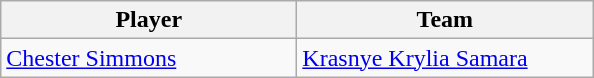<table class="wikitable sortable">
<tr>
<th width=190>Player</th>
<th width=190>Team</th>
</tr>
<tr>
<td align="left"> <a href='#'>Chester Simmons</a></td>
<td> <a href='#'>Krasnye Krylia Samara</a></td>
</tr>
</table>
